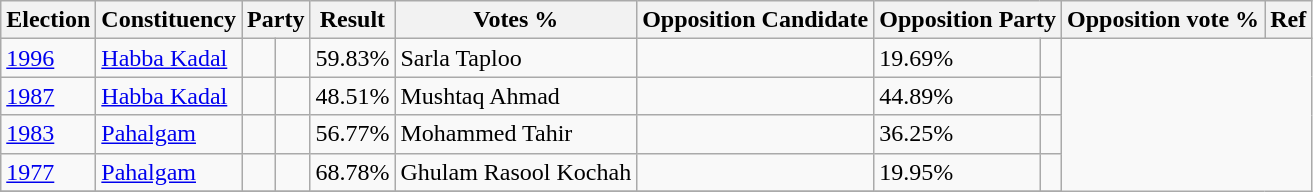<table class="wikitable sortable">
<tr>
<th>Election</th>
<th>Constituency</th>
<th colspan="2">Party</th>
<th>Result</th>
<th>Votes %</th>
<th>Opposition Candidate</th>
<th colspan="2">Opposition Party</th>
<th>Opposition vote %</th>
<th>Ref</th>
</tr>
<tr>
<td><a href='#'>1996</a></td>
<td><a href='#'>Habba Kadal</a></td>
<td></td>
<td></td>
<td>59.83%</td>
<td>Sarla Taploo</td>
<td></td>
<td>19.69%</td>
<td></td>
</tr>
<tr>
<td><a href='#'>1987</a></td>
<td><a href='#'>Habba Kadal</a></td>
<td></td>
<td></td>
<td>48.51%</td>
<td>Mushtaq Ahmad</td>
<td></td>
<td>44.89%</td>
<td></td>
</tr>
<tr>
<td><a href='#'>1983</a></td>
<td><a href='#'>Pahalgam</a></td>
<td></td>
<td></td>
<td>56.77%</td>
<td>Mohammed Tahir</td>
<td></td>
<td>36.25%</td>
<td></td>
</tr>
<tr>
<td><a href='#'>1977</a></td>
<td><a href='#'>Pahalgam</a></td>
<td></td>
<td></td>
<td>68.78%</td>
<td>Ghulam Rasool Kochah</td>
<td></td>
<td>19.95%</td>
<td></td>
</tr>
<tr>
</tr>
</table>
